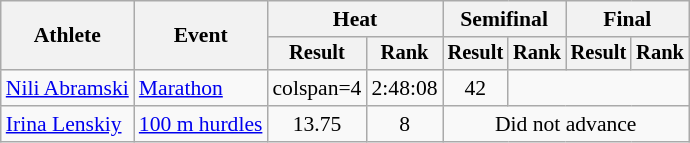<table class=wikitable style="font-size:90%">
<tr>
<th rowspan="2">Athlete</th>
<th rowspan="2">Event</th>
<th colspan="2">Heat</th>
<th colspan="2">Semifinal</th>
<th colspan="2">Final</th>
</tr>
<tr style="font-size:95%">
<th>Result</th>
<th>Rank</th>
<th>Result</th>
<th>Rank</th>
<th>Result</th>
<th>Rank</th>
</tr>
<tr align=center>
<td align=left><a href='#'>Nili Abramski</a></td>
<td align=left><a href='#'>Marathon</a></td>
<td>colspan=4 </td>
<td>2:48:08</td>
<td>42</td>
</tr>
<tr align=center>
<td align=left><a href='#'>Irina Lenskiy</a></td>
<td align=left><a href='#'>100 m hurdles</a></td>
<td>13.75</td>
<td>8</td>
<td colspan=4>Did not advance</td>
</tr>
</table>
